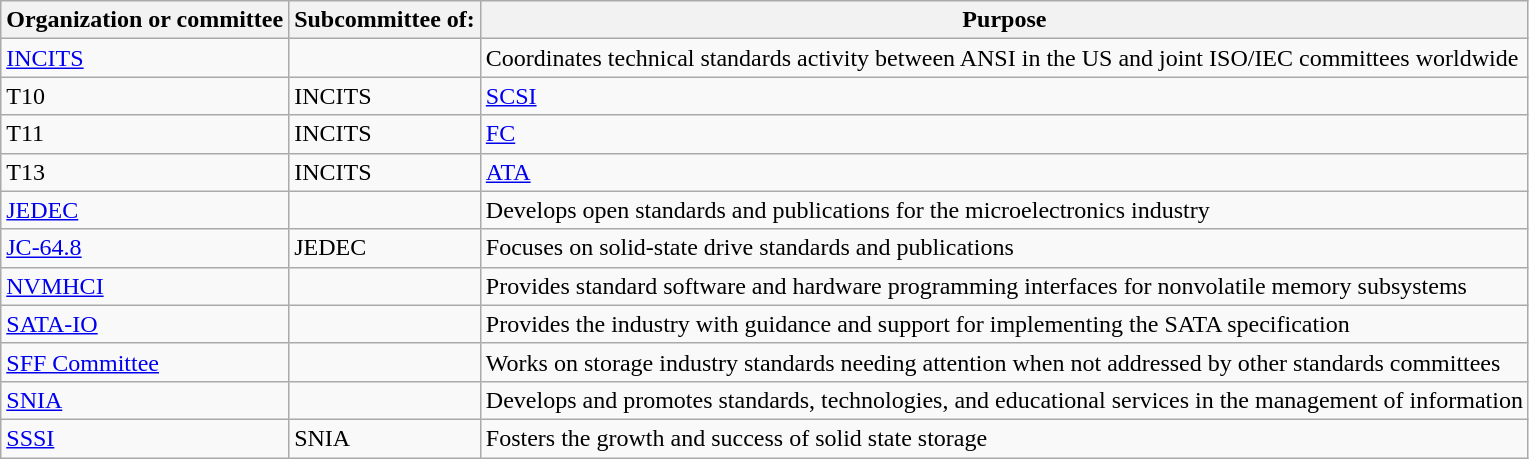<table class="wikitable sortable">
<tr>
<th>Organization or committee</th>
<th>Subcommittee of:</th>
<th>Purpose</th>
</tr>
<tr>
<td><a href='#'>INCITS</a></td>
<td></td>
<td>Coordinates technical standards activity between ANSI in the US and joint ISO/IEC committees worldwide</td>
</tr>
<tr>
<td>T10</td>
<td>INCITS</td>
<td><a href='#'>SCSI</a></td>
</tr>
<tr>
<td>T11</td>
<td>INCITS</td>
<td><a href='#'>FC</a></td>
</tr>
<tr>
<td>T13</td>
<td>INCITS</td>
<td><a href='#'>ATA</a></td>
</tr>
<tr>
<td><a href='#'>JEDEC</a></td>
<td></td>
<td>Develops open standards and publications for the microelectronics industry</td>
</tr>
<tr>
<td><a href='#'>JC-64.8</a></td>
<td>JEDEC</td>
<td>Focuses on solid-state drive standards and publications</td>
</tr>
<tr>
<td><a href='#'>NVMHCI</a></td>
<td></td>
<td>Provides standard software and hardware programming interfaces for nonvolatile memory subsystems</td>
</tr>
<tr>
<td><a href='#'>SATA-IO</a></td>
<td></td>
<td>Provides the industry with guidance and support for implementing the SATA specification</td>
</tr>
<tr>
<td><a href='#'>SFF Committee</a></td>
<td></td>
<td>Works on storage industry standards needing attention when not addressed by other standards committees</td>
</tr>
<tr>
<td><a href='#'>SNIA</a></td>
<td></td>
<td>Develops and promotes standards, technologies, and educational services in the management of information</td>
</tr>
<tr>
<td><a href='#'>SSSI</a></td>
<td>SNIA</td>
<td>Fosters the growth and success of solid state storage</td>
</tr>
</table>
